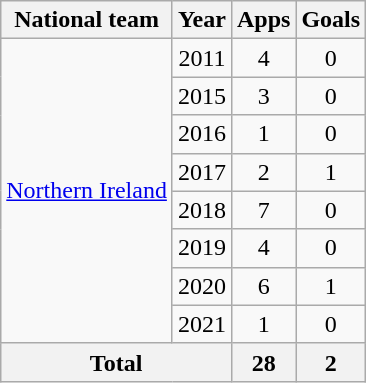<table class="wikitable" style="text-align: center">
<tr>
<th>National team</th>
<th>Year</th>
<th>Apps</th>
<th>Goals</th>
</tr>
<tr>
<td rowspan="8"><a href='#'>Northern Ireland</a></td>
<td>2011</td>
<td>4</td>
<td>0</td>
</tr>
<tr>
<td>2015</td>
<td>3</td>
<td>0</td>
</tr>
<tr>
<td>2016</td>
<td>1</td>
<td>0</td>
</tr>
<tr>
<td>2017</td>
<td>2</td>
<td>1</td>
</tr>
<tr>
<td>2018</td>
<td>7</td>
<td>0</td>
</tr>
<tr>
<td>2019</td>
<td>4</td>
<td>0</td>
</tr>
<tr>
<td>2020</td>
<td>6</td>
<td>1</td>
</tr>
<tr>
<td>2021</td>
<td>1</td>
<td>0</td>
</tr>
<tr>
<th colspan="2">Total</th>
<th>28</th>
<th>2</th>
</tr>
</table>
